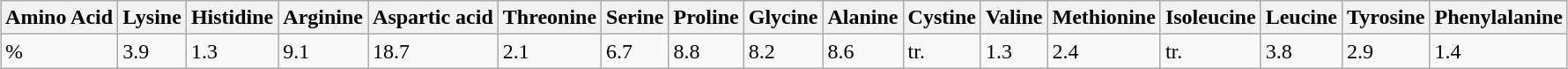<table class="wikitable" style="margin: 1em auto">
<tr>
<th scope="col">Amino Acid</th>
<th scope="col">Lysine</th>
<th scope="col">Histidine</th>
<th scope="col">Arginine</th>
<th scope="col">Aspartic acid</th>
<th scope="col">Threonine</th>
<th scope="col">Serine</th>
<th scope="col">Proline</th>
<th scope="col">Glycine</th>
<th scope="col">Alanine</th>
<th scope="col">Cystine</th>
<th scope="col">Valine</th>
<th scope="col">Methionine</th>
<th scope="col">Isoleucine</th>
<th scope="col">Leucine</th>
<th scope="col">Tyrosine</th>
<th scope="col">Phenylalanine</th>
</tr>
<tr>
<td>%</td>
<td>3.9</td>
<td>1.3</td>
<td>9.1</td>
<td>18.7</td>
<td>2.1</td>
<td>6.7</td>
<td>8.8</td>
<td>8.2</td>
<td>8.6</td>
<td>tr.</td>
<td>1.3</td>
<td>2.4</td>
<td>tr.</td>
<td>3.8</td>
<td>2.9</td>
<td>1.4</td>
</tr>
</table>
